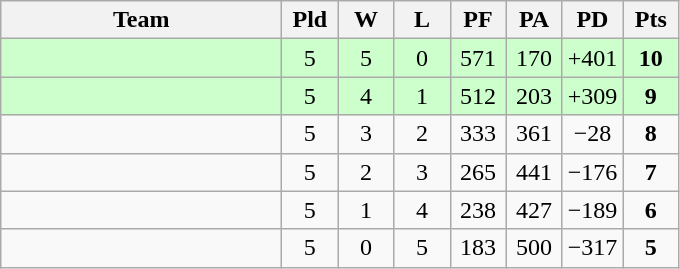<table class="wikitable" style="text-align:center;">
<tr>
<th width=180>Team</th>
<th width=30>Pld</th>
<th width=30>W</th>
<th width=30>L</th>
<th width=30>PF</th>
<th width=30>PA</th>
<th width=30>PD</th>
<th width=30>Pts</th>
</tr>
<tr align=center bgcolor='#ccffcc'>
<td align=left></td>
<td>5</td>
<td>5</td>
<td>0</td>
<td>571</td>
<td>170</td>
<td>+401</td>
<td><strong>10</strong></td>
</tr>
<tr align=center bgcolor='#ccffcc'>
<td align=left></td>
<td>5</td>
<td>4</td>
<td>1</td>
<td>512</td>
<td>203</td>
<td>+309</td>
<td><strong>9</strong></td>
</tr>
<tr align=center>
<td align=left></td>
<td>5</td>
<td>3</td>
<td>2</td>
<td>333</td>
<td>361</td>
<td>−28</td>
<td><strong>8</strong></td>
</tr>
<tr align=center>
<td align=left></td>
<td>5</td>
<td>2</td>
<td>3</td>
<td>265</td>
<td>441</td>
<td>−176</td>
<td><strong>7</strong></td>
</tr>
<tr align=center>
<td align=left></td>
<td>5</td>
<td>1</td>
<td>4</td>
<td>238</td>
<td>427</td>
<td>−189</td>
<td><strong>6</strong></td>
</tr>
<tr align=center>
<td align=left></td>
<td>5</td>
<td>0</td>
<td>5</td>
<td>183</td>
<td>500</td>
<td>−317</td>
<td><strong>5</strong></td>
</tr>
</table>
